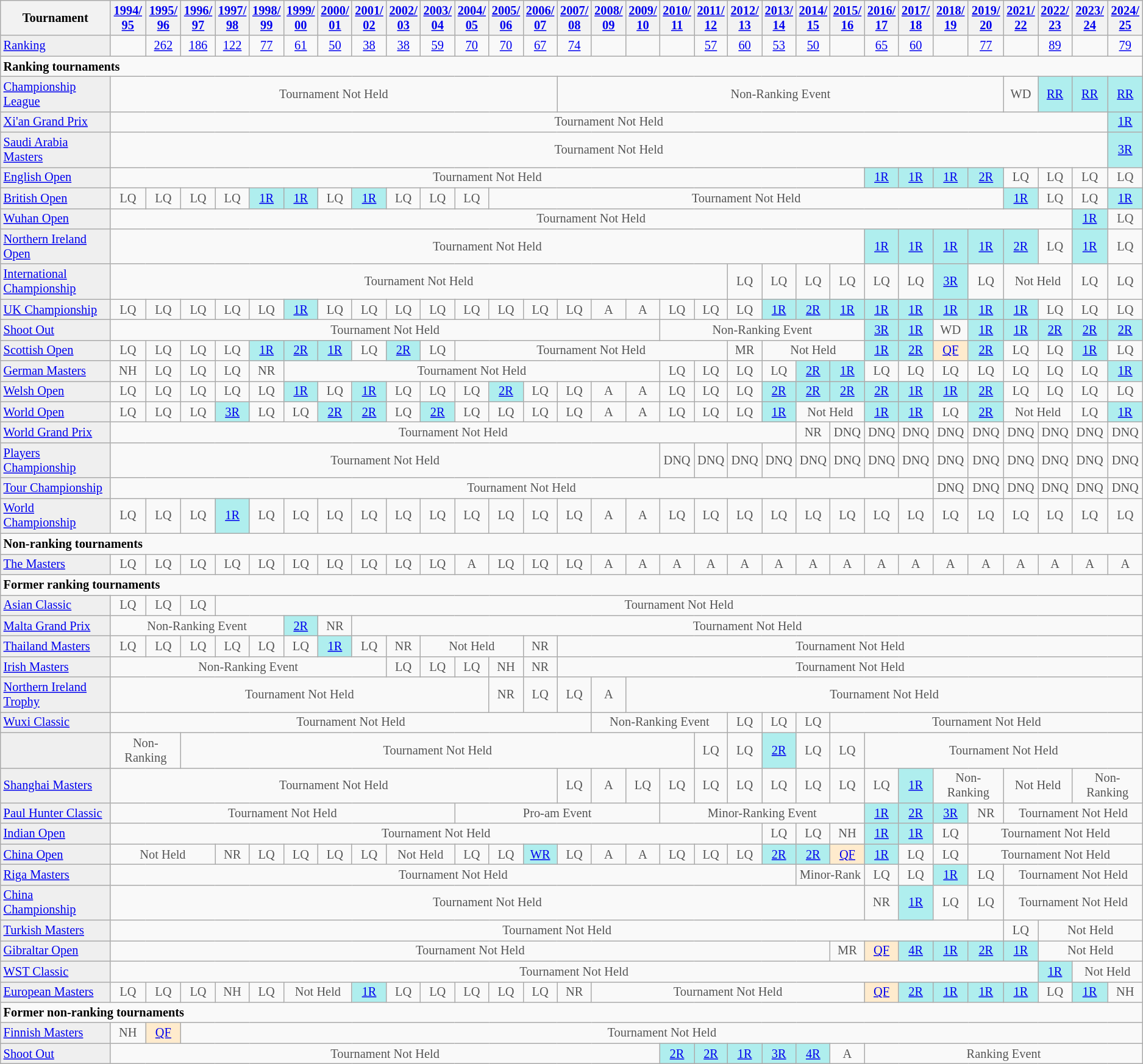<table class="wikitable" style="font-size:85%;">
<tr>
<th>Tournament</th>
<th><a href='#'>1994/<br>95</a></th>
<th><a href='#'>1995/<br>96</a></th>
<th><a href='#'>1996/<br>97</a></th>
<th><a href='#'>1997/<br>98</a></th>
<th><a href='#'>1998/<br>99</a></th>
<th><a href='#'>1999/<br>00</a></th>
<th><a href='#'>2000/<br>01</a></th>
<th><a href='#'>2001/<br>02</a></th>
<th><a href='#'>2002/<br>03</a></th>
<th><a href='#'>2003/<br>04</a></th>
<th><a href='#'>2004/<br>05</a></th>
<th><a href='#'>2005/<br>06</a></th>
<th><a href='#'>2006/<br>07</a></th>
<th><a href='#'>2007/<br>08</a></th>
<th><a href='#'>2008/<br>09</a></th>
<th><a href='#'>2009/<br>10</a></th>
<th><a href='#'>2010/<br>11</a></th>
<th><a href='#'>2011/<br>12</a></th>
<th><a href='#'>2012/<br>13</a></th>
<th><a href='#'>2013/<br>14</a></th>
<th><a href='#'>2014/<br>15</a></th>
<th><a href='#'>2015/<br>16</a></th>
<th><a href='#'>2016/<br>17</a></th>
<th><a href='#'>2017/<br>18</a></th>
<th><a href='#'>2018/<br>19</a></th>
<th><a href='#'>2019/<br>20</a></th>
<th><a href='#'>2021/<br>22</a></th>
<th><a href='#'>2022/<br>23</a></th>
<th><a href='#'>2023/<br>24</a></th>
<th><a href='#'>2024/<br>25</a></th>
</tr>
<tr>
<td style="background:#EFEFEF;"><a href='#'>Ranking</a></td>
<td align="center"></td>
<td align="center"><a href='#'>262</a></td>
<td align="center"><a href='#'>186</a></td>
<td align="center"><a href='#'>122</a></td>
<td align="center"><a href='#'>77</a></td>
<td align="center"><a href='#'>61</a></td>
<td align="center"><a href='#'>50</a></td>
<td align="center"><a href='#'>38</a></td>
<td align="center"><a href='#'>38</a></td>
<td align="center"><a href='#'>59</a></td>
<td align="center"><a href='#'>70</a></td>
<td align="center"><a href='#'>70</a></td>
<td align="center"><a href='#'>67</a></td>
<td align="center"><a href='#'>74</a></td>
<td align="center"></td>
<td align="center"></td>
<td align="center"></td>
<td align="center"><a href='#'>57</a></td>
<td align="center"><a href='#'>60</a></td>
<td align="center"><a href='#'>53</a></td>
<td align="center"><a href='#'>50</a></td>
<td align="center"></td>
<td align="center"><a href='#'>65</a></td>
<td align="center"><a href='#'>60</a></td>
<td align="center"></td>
<td align="center"><a href='#'>77</a></td>
<td align="center"></td>
<td align="center"><a href='#'>89</a></td>
<td align="center"></td>
<td align="center"><a href='#'>79</a></td>
</tr>
<tr>
<td colspan="40"><strong>Ranking tournaments</strong></td>
</tr>
<tr>
<td style="background:#EFEFEF;"><a href='#'>Championship League</a></td>
<td align="center" colspan="13" style="color:#555555;">Tournament Not Held</td>
<td align="center" colspan="13" style="color:#555555;">Non-Ranking Event</td>
<td align="center" style="color:#555555;">WD</td>
<td align="center" style="background:#afeeee;"><a href='#'>RR</a></td>
<td align="center" style="background:#afeeee;"><a href='#'>RR</a></td>
<td align="center" style="background:#afeeee;"><a href='#'>RR</a></td>
</tr>
<tr>
<td style="background:#EFEFEF;"><a href='#'>Xi'an Grand Prix</a></td>
<td align="center" colspan="29" style="color:#555555;">Tournament Not Held</td>
<td align="center" style="background:#afeeee;"><a href='#'>1R</a></td>
</tr>
<tr>
<td style="background:#EFEFEF;"><a href='#'>Saudi Arabia Masters</a></td>
<td align="center" colspan="29" style="color:#555555;">Tournament Not Held</td>
<td align="center" style="background:#afeeee;"><a href='#'>3R</a></td>
</tr>
<tr>
<td style="background:#EFEFEF;"><a href='#'>English Open</a></td>
<td align="center" colspan="22" style="color:#555555;">Tournament Not Held</td>
<td align="center" style="background:#afeeee;"><a href='#'>1R</a></td>
<td align="center" style="background:#afeeee;"><a href='#'>1R</a></td>
<td align="center" style="background:#afeeee;"><a href='#'>1R</a></td>
<td align="center" style="background:#afeeee;"><a href='#'>2R</a></td>
<td align="center" style="color:#555555;">LQ</td>
<td align="center" style="color:#555555;">LQ</td>
<td align="center" style="color:#555555;">LQ</td>
<td align="center" style="color:#555555;">LQ</td>
</tr>
<tr>
<td style="background:#EFEFEF;"><a href='#'>British Open</a></td>
<td align="center" style="color:#555555;">LQ</td>
<td align="center" style="color:#555555;">LQ</td>
<td align="center" style="color:#555555;">LQ</td>
<td align="center" style="color:#555555;">LQ</td>
<td align="center" style="background:#afeeee;"><a href='#'>1R</a></td>
<td align="center" style="background:#afeeee;"><a href='#'>1R</a></td>
<td align="center" style="color:#555555;">LQ</td>
<td align="center" style="background:#afeeee;"><a href='#'>1R</a></td>
<td align="center" style="color:#555555;">LQ</td>
<td align="center" style="color:#555555;">LQ</td>
<td align="center" style="color:#555555;">LQ</td>
<td align="center" colspan="15" style="color:#555555;">Tournament Not Held</td>
<td align="center" style="background:#afeeee;"><a href='#'>1R</a></td>
<td align="center" style="color:#555555;">LQ</td>
<td align="center" style="color:#555555;">LQ</td>
<td align="center" style="background:#afeeee;"><a href='#'>1R</a></td>
</tr>
<tr>
<td style="background:#EFEFEF;"><a href='#'>Wuhan Open</a></td>
<td align="center" colspan="28" style="color:#555555;">Tournament Not Held</td>
<td align="center" style="background:#afeeee;"><a href='#'>1R</a></td>
<td align="center" style="color:#555555;">LQ</td>
</tr>
<tr>
<td style="background:#EFEFEF;"><a href='#'>Northern Ireland Open</a></td>
<td align="center" colspan="22" style="color:#555555;">Tournament Not Held</td>
<td align="center" style="background:#afeeee;"><a href='#'>1R</a></td>
<td align="center" style="background:#afeeee;"><a href='#'>1R</a></td>
<td align="center" style="background:#afeeee;"><a href='#'>1R</a></td>
<td align="center" style="background:#afeeee;"><a href='#'>1R</a></td>
<td align="center" style="background:#afeeee;"><a href='#'>2R</a></td>
<td align="center" style="color:#555555;">LQ</td>
<td align="center" style="background:#afeeee;"><a href='#'>1R</a></td>
<td align="center" style="color:#555555;">LQ</td>
</tr>
<tr>
<td style="background:#EFEFEF;"><a href='#'>International Championship</a></td>
<td align="center" colspan="18" style="color:#555555;">Tournament Not Held</td>
<td align="center" style="color:#555555;">LQ</td>
<td align="center" style="color:#555555;">LQ</td>
<td align="center" style="color:#555555;">LQ</td>
<td align="center" style="color:#555555;">LQ</td>
<td align="center" style="color:#555555;">LQ</td>
<td align="center" style="color:#555555;">LQ</td>
<td align="center" style="background:#afeeee;"><a href='#'>3R</a></td>
<td align="center" style="color:#555555;">LQ</td>
<td align="center" colspan="2" style="color:#555555;">Not Held</td>
<td align="center" style="color:#555555;">LQ</td>
<td align="center" style="color:#555555;">LQ</td>
</tr>
<tr>
<td style="background:#EFEFEF;"><a href='#'>UK Championship</a></td>
<td align="center" style="color:#555555;">LQ</td>
<td align="center" style="color:#555555;">LQ</td>
<td align="center" style="color:#555555;">LQ</td>
<td align="center" style="color:#555555;">LQ</td>
<td align="center" style="color:#555555;">LQ</td>
<td align="center" style="background:#afeeee;"><a href='#'>1R</a></td>
<td align="center" style="color:#555555;">LQ</td>
<td align="center" style="color:#555555;">LQ</td>
<td align="center" style="color:#555555;">LQ</td>
<td align="center" style="color:#555555;">LQ</td>
<td align="center" style="color:#555555;">LQ</td>
<td align="center" style="color:#555555;">LQ</td>
<td align="center" style="color:#555555;">LQ</td>
<td align="center" style="color:#555555;">LQ</td>
<td align="center" style="color:#555555;">A</td>
<td align="center" style="color:#555555;">A</td>
<td align="center" style="color:#555555;">LQ</td>
<td align="center" style="color:#555555;">LQ</td>
<td align="center" style="color:#555555;">LQ</td>
<td align="center" style="background:#afeeee;"><a href='#'>1R</a></td>
<td align="center" style="background:#afeeee;"><a href='#'>2R</a></td>
<td align="center" style="background:#afeeee;"><a href='#'>1R</a></td>
<td align="center" style="background:#afeeee;"><a href='#'>1R</a></td>
<td align="center" style="background:#afeeee;"><a href='#'>1R</a></td>
<td align="center" style="background:#afeeee;"><a href='#'>1R</a></td>
<td align="center" style="background:#afeeee;"><a href='#'>1R</a></td>
<td align="center" style="background:#afeeee;"><a href='#'>1R</a></td>
<td align="center" style="color:#555555;">LQ</td>
<td align="center" style="color:#555555;">LQ</td>
<td align="center" style="color:#555555;">LQ</td>
</tr>
<tr>
<td style="background:#EFEFEF;"><a href='#'>Shoot Out</a></td>
<td align="center" colspan="16" style="color:#555555;">Tournament Not Held</td>
<td align="center" colspan="6" style="color:#555555;">Non-Ranking Event</td>
<td align="center" style="background:#afeeee;"><a href='#'>3R</a></td>
<td align="center" style="background:#afeeee;"><a href='#'>1R</a></td>
<td align="center" style="color:#555555;">WD</td>
<td align="center" style="background:#afeeee;"><a href='#'>1R</a></td>
<td align="center" style="background:#afeeee;"><a href='#'>1R</a></td>
<td align="center" style="background:#afeeee;"><a href='#'>2R</a></td>
<td align="center" style="background:#afeeee;"><a href='#'>2R</a></td>
<td align="center" style="background:#afeeee;"><a href='#'>2R</a></td>
</tr>
<tr>
<td style="background:#EFEFEF;"><a href='#'>Scottish Open</a></td>
<td align="center" style="color:#555555;">LQ</td>
<td align="center" style="color:#555555;">LQ</td>
<td align="center" style="color:#555555;">LQ</td>
<td align="center" style="color:#555555;">LQ</td>
<td align="center" style="background:#afeeee;"><a href='#'>1R</a></td>
<td align="center" style="background:#afeeee;"><a href='#'>2R</a></td>
<td align="center" style="background:#afeeee;"><a href='#'>1R</a></td>
<td align="center" style="color:#555555;">LQ</td>
<td align="center" style="background:#afeeee;"><a href='#'>2R</a></td>
<td align="center" style="color:#555555;">LQ</td>
<td align="center" colspan="8" style="color:#555555;">Tournament Not Held</td>
<td align="center" style="color:#555555;">MR</td>
<td align="center" colspan="3" style="color:#555555;">Not Held</td>
<td align="center" style="background:#afeeee;"><a href='#'>1R</a></td>
<td align="center" style="background:#afeeee;"><a href='#'>2R</a></td>
<td align="center" style="background:#ffebcd;"><a href='#'>QF</a></td>
<td align="center" style="background:#afeeee;"><a href='#'>2R</a></td>
<td align="center" style="color:#555555;">LQ</td>
<td align="center" style="color:#555555;">LQ</td>
<td align="center" style="background:#afeeee;"><a href='#'>1R</a></td>
<td align="center" style="color:#555555;">LQ</td>
</tr>
<tr>
<td style="background:#EFEFEF;"><a href='#'>German Masters</a></td>
<td align="center" style="color:#555555;">NH</td>
<td align="center" style="color:#555555;">LQ</td>
<td align="center" style="color:#555555;">LQ</td>
<td align="center" style="color:#555555;">LQ</td>
<td align="center" style="color:#555555;">NR</td>
<td align="center" colspan="11" style="color:#555555;">Tournament Not Held</td>
<td align="center" style="color:#555555;">LQ</td>
<td align="center" style="color:#555555;">LQ</td>
<td align="center" style="color:#555555;">LQ</td>
<td align="center" style="color:#555555;">LQ</td>
<td align="center" style="background:#afeeee;"><a href='#'>2R</a></td>
<td align="center" style="background:#afeeee;"><a href='#'>1R</a></td>
<td align="center" style="color:#555555;">LQ</td>
<td align="center" style="color:#555555;">LQ</td>
<td align="center" style="color:#555555;">LQ</td>
<td align="center" style="color:#555555;">LQ</td>
<td align="center" style="color:#555555;">LQ</td>
<td align="center" style="color:#555555;">LQ</td>
<td align="center" style="color:#555555;">LQ</td>
<td align="center" style="background:#afeeee;"><a href='#'>1R</a></td>
</tr>
<tr>
<td style="background:#EFEFEF;"><a href='#'>Welsh Open</a></td>
<td align="center" style="color:#555555;">LQ</td>
<td align="center" style="color:#555555;">LQ</td>
<td align="center" style="color:#555555;">LQ</td>
<td align="center" style="color:#555555;">LQ</td>
<td align="center" style="color:#555555;">LQ</td>
<td align="center" style="background:#afeeee;"><a href='#'>1R</a></td>
<td align="center" style="color:#555555;">LQ</td>
<td align="center" style="background:#afeeee;"><a href='#'>1R</a></td>
<td align="center" style="color:#555555;">LQ</td>
<td align="center" style="color:#555555;">LQ</td>
<td align="center" style="color:#555555;">LQ</td>
<td align="center" style="background:#afeeee;"><a href='#'>2R</a></td>
<td align="center" style="color:#555555;">LQ</td>
<td align="center" style="color:#555555;">LQ</td>
<td align="center" style="color:#555555;">A</td>
<td align="center" style="color:#555555;">A</td>
<td align="center" style="color:#555555;">LQ</td>
<td align="center" style="color:#555555;">LQ</td>
<td align="center" style="color:#555555;">LQ</td>
<td align="center" style="background:#afeeee;"><a href='#'>2R</a></td>
<td align="center" style="background:#afeeee;"><a href='#'>2R</a></td>
<td align="center" style="background:#afeeee;"><a href='#'>2R</a></td>
<td align="center" style="background:#afeeee;"><a href='#'>2R</a></td>
<td align="center" style="background:#afeeee;"><a href='#'>1R</a></td>
<td align="center" style="background:#afeeee;"><a href='#'>1R</a></td>
<td align="center" style="background:#afeeee;"><a href='#'>2R</a></td>
<td align="center" style="color:#555555;">LQ</td>
<td align="center" style="color:#555555;">LQ</td>
<td align="center" style="color:#555555;">LQ</td>
<td align="center" style="color:#555555;">LQ</td>
</tr>
<tr>
<td style="background:#EFEFEF;"><a href='#'>World Open</a></td>
<td align="center" style="color:#555555;">LQ</td>
<td align="center" style="color:#555555;">LQ</td>
<td align="center" style="color:#555555;">LQ</td>
<td align="center" style="background:#afeeee;"><a href='#'>3R</a></td>
<td align="center" style="color:#555555;">LQ</td>
<td align="center" style="color:#555555;">LQ</td>
<td align="center" style="background:#afeeee;"><a href='#'>2R</a></td>
<td align="center" style="background:#afeeee;"><a href='#'>2R</a></td>
<td align="center" style="color:#555555;">LQ</td>
<td align="center" style="background:#afeeee;"><a href='#'>2R</a></td>
<td align="center" style="color:#555555;">LQ</td>
<td align="center" style="color:#555555;">LQ</td>
<td align="center" style="color:#555555;">LQ</td>
<td align="center" style="color:#555555;">LQ</td>
<td align="center" style="color:#555555;">A</td>
<td align="center" style="color:#555555;">A</td>
<td align="center" style="color:#555555;">LQ</td>
<td align="center" style="color:#555555;">LQ</td>
<td align="center" style="color:#555555;">LQ</td>
<td align="center" style="background:#afeeee;"><a href='#'>1R</a></td>
<td align="center" colspan="2" style="color:#555555;">Not Held</td>
<td align="center" style="background:#afeeee;"><a href='#'>1R</a></td>
<td align="center" style="background:#afeeee;"><a href='#'>1R</a></td>
<td align="center" style="color:#555555;">LQ</td>
<td align="center" style="background:#afeeee;"><a href='#'>2R</a></td>
<td align="center" colspan="2" style="color:#555555;">Not Held</td>
<td align="center" style="color:#555555;">LQ</td>
<td align="center" style="background:#afeeee;"><a href='#'>1R</a></td>
</tr>
<tr>
<td style="background:#EFEFEF;"><a href='#'>World Grand Prix</a></td>
<td align="center" colspan="20" style="color:#555555;">Tournament Not Held</td>
<td align="center" style="color:#555555;">NR</td>
<td align="center" style="color:#555555;">DNQ</td>
<td align="center" style="color:#555555;">DNQ</td>
<td align="center" style="color:#555555;">DNQ</td>
<td align="center" style="color:#555555;">DNQ</td>
<td align="center" style="color:#555555;">DNQ</td>
<td align="center" style="color:#555555;">DNQ</td>
<td align="center" style="color:#555555;">DNQ</td>
<td align="center" style="color:#555555;">DNQ</td>
<td align="center" style="color:#555555;">DNQ</td>
</tr>
<tr>
<td style="background:#EFEFEF;"><a href='#'>Players Championship</a></td>
<td align="center" colspan="16" style="color:#555555;">Tournament Not Held</td>
<td align="center" style="color:#555555;">DNQ</td>
<td align="center" style="color:#555555;">DNQ</td>
<td align="center" style="color:#555555;">DNQ</td>
<td align="center" style="color:#555555;">DNQ</td>
<td align="center" style="color:#555555;">DNQ</td>
<td align="center" style="color:#555555;">DNQ</td>
<td align="center" style="color:#555555;">DNQ</td>
<td align="center" style="color:#555555;">DNQ</td>
<td align="center" style="color:#555555;">DNQ</td>
<td align="center" style="color:#555555;">DNQ</td>
<td align="center" style="color:#555555;">DNQ</td>
<td align="center" style="color:#555555;">DNQ</td>
<td align="center" style="color:#555555;">DNQ</td>
<td align="center" style="color:#555555;">DNQ</td>
</tr>
<tr>
<td style="background:#EFEFEF;"><a href='#'>Tour Championship</a></td>
<td align="center" colspan="24" style="color:#555555;">Tournament Not Held</td>
<td align="center" style="color:#555555;">DNQ</td>
<td align="center" style="color:#555555;">DNQ</td>
<td align="center" style="color:#555555;">DNQ</td>
<td align="center" style="color:#555555;">DNQ</td>
<td align="center" style="color:#555555;">DNQ</td>
<td align="center" style="color:#555555;">DNQ</td>
</tr>
<tr>
<td style="background:#EFEFEF;"><a href='#'>World Championship</a></td>
<td align="center" style="color:#555555;">LQ</td>
<td align="center" style="color:#555555;">LQ</td>
<td align="center" style="color:#555555;">LQ</td>
<td align="center" style="background:#afeeee;"><a href='#'>1R</a></td>
<td align="center" style="color:#555555;">LQ</td>
<td align="center" style="color:#555555;">LQ</td>
<td align="center" style="color:#555555;">LQ</td>
<td align="center" style="color:#555555;">LQ</td>
<td align="center" style="color:#555555;">LQ</td>
<td align="center" style="color:#555555;">LQ</td>
<td align="center" style="color:#555555;">LQ</td>
<td align="center" style="color:#555555;">LQ</td>
<td align="center" style="color:#555555;">LQ</td>
<td align="center" style="color:#555555;">LQ</td>
<td align="center" style="color:#555555;">A</td>
<td align="center" style="color:#555555;">A</td>
<td align="center" style="color:#555555;">LQ</td>
<td align="center" style="color:#555555;">LQ</td>
<td align="center" style="color:#555555;">LQ</td>
<td align="center" style="color:#555555;">LQ</td>
<td align="center" style="color:#555555;">LQ</td>
<td align="center" style="color:#555555;">LQ</td>
<td align="center" style="color:#555555;">LQ</td>
<td align="center" style="color:#555555;">LQ</td>
<td align="center" style="color:#555555;">LQ</td>
<td align="center" style="color:#555555;">LQ</td>
<td align="center" style="color:#555555;">LQ</td>
<td align="center" style="color:#555555;">LQ</td>
<td align="center" style="color:#555555;">LQ</td>
<td align="center" style="color:#555555;">LQ</td>
</tr>
<tr>
<td colspan="40"><strong>Non-ranking tournaments</strong></td>
</tr>
<tr>
<td style="background:#EFEFEF;"><a href='#'>The Masters</a></td>
<td align="center" style="color:#555555;">LQ</td>
<td align="center" style="color:#555555;">LQ</td>
<td align="center" style="color:#555555;">LQ</td>
<td align="center" style="color:#555555;">LQ</td>
<td align="center" style="color:#555555;">LQ</td>
<td align="center" style="color:#555555;">LQ</td>
<td align="center" style="color:#555555;">LQ</td>
<td align="center" style="color:#555555;">LQ</td>
<td align="center" style="color:#555555;">LQ</td>
<td align="center" style="color:#555555;">LQ</td>
<td align="center" style="color:#555555;">A</td>
<td align="center" style="color:#555555;">LQ</td>
<td align="center" style="color:#555555;">LQ</td>
<td align="center" style="color:#555555;">LQ</td>
<td align="center" style="color:#555555;">A</td>
<td align="center" style="color:#555555;">A</td>
<td align="center" style="color:#555555;">A</td>
<td align="center" style="color:#555555;">A</td>
<td align="center" style="color:#555555;">A</td>
<td align="center" style="color:#555555;">A</td>
<td align="center" style="color:#555555;">A</td>
<td align="center" style="color:#555555;">A</td>
<td align="center" style="color:#555555;">A</td>
<td align="center" style="color:#555555;">A</td>
<td align="center" style="color:#555555;">A</td>
<td align="center" style="color:#555555;">A</td>
<td align="center" style="color:#555555;">A</td>
<td align="center" style="color:#555555;">A</td>
<td align="center" style="color:#555555;">A</td>
<td align="center" style="color:#555555;">A</td>
</tr>
<tr>
<td colspan="40"><strong>Former ranking tournaments</strong></td>
</tr>
<tr>
<td style="background:#EFEFEF;"><a href='#'>Asian Classic</a></td>
<td align="center" style="color:#555555;">LQ</td>
<td align="center" style="color:#555555;">LQ</td>
<td align="center" style="color:#555555;">LQ</td>
<td align="center" colspan="40" style="color:#555555;">Tournament Not Held</td>
</tr>
<tr>
<td style="background:#EFEFEF;"><a href='#'>Malta Grand Prix</a></td>
<td align="center" colspan="5" style="color:#555555;">Non-Ranking Event</td>
<td align="center" style="background:#afeeee;"><a href='#'>2R</a></td>
<td align="center" style="color:#555555;">NR</td>
<td align="center" colspan="40" style="color:#555555;">Tournament Not Held</td>
</tr>
<tr>
<td style="background:#EFEFEF;"><a href='#'>Thailand Masters</a></td>
<td align="center" style="color:#555555;">LQ</td>
<td align="center" style="color:#555555;">LQ</td>
<td align="center" style="color:#555555;">LQ</td>
<td align="center" style="color:#555555;">LQ</td>
<td align="center" style="color:#555555;">LQ</td>
<td align="center" style="color:#555555;">LQ</td>
<td align="center" style="background:#afeeee;"><a href='#'>1R</a></td>
<td align="center" style="color:#555555;">LQ</td>
<td align="center" style="color:#555555;">NR</td>
<td align="center" colspan="3" style="color:#555555;">Not Held</td>
<td align="center" style="color:#555555;">NR</td>
<td align="center" colspan="40" style="color:#555555;">Tournament Not Held</td>
</tr>
<tr>
<td style="background:#EFEFEF;"><a href='#'>Irish Masters</a></td>
<td align="center" colspan="8" style="color:#555555;">Non-Ranking Event</td>
<td align="center" style="color:#555555;">LQ</td>
<td align="center" style="color:#555555;">LQ</td>
<td align="center" style="color:#555555;">LQ</td>
<td align="center" style="color:#555555;">NH</td>
<td align="center" style="color:#555555;">NR</td>
<td align="center" colspan="40" style="color:#555555;">Tournament Not Held</td>
</tr>
<tr>
<td style="background:#EFEFEF;"><a href='#'>Northern Ireland Trophy</a></td>
<td align="center" colspan="11" style="color:#555555;">Tournament Not Held</td>
<td align="center" style="color:#555555;">NR</td>
<td align="center" style="color:#555555;">LQ</td>
<td align="center" style="color:#555555;">LQ</td>
<td align="center" style="color:#555555;">A</td>
<td align="center" colspan="40" style="color:#555555;">Tournament Not Held</td>
</tr>
<tr>
<td style="background:#EFEFEF;"><a href='#'>Wuxi Classic</a></td>
<td align="center" colspan="14" style="color:#555555;">Tournament Not Held</td>
<td align="center" colspan="4" style="color:#555555;">Non-Ranking Event</td>
<td align="center" style="color:#555555;">LQ</td>
<td align="center" style="color:#555555;">LQ</td>
<td align="center" style="color:#555555;">LQ</td>
<td align="center" colspan="40" style="color:#555555;">Tournament Not Held</td>
</tr>
<tr>
<td style="background:#EFEFEF;"></td>
<td align="center" colspan="2" style="color:#555555;">Non-Ranking</td>
<td align="center" colspan="15" style="color:#555555;">Tournament Not Held</td>
<td align="center" style="color:#555555;">LQ</td>
<td align="center" style="color:#555555;">LQ</td>
<td align="center" style="background:#afeeee;"><a href='#'>2R</a></td>
<td align="center" style="color:#555555;">LQ</td>
<td align="center" style="color:#555555;">LQ</td>
<td align="center" colspan="40" style="color:#555555;">Tournament Not Held</td>
</tr>
<tr>
<td style="background:#EFEFEF;"><a href='#'>Shanghai Masters</a></td>
<td align="center" colspan="13" style="color:#555555;">Tournament Not Held</td>
<td align="center" style="color:#555555;">LQ</td>
<td align="center" style="color:#555555;">A</td>
<td align="center" style="color:#555555;">LQ</td>
<td align="center" style="color:#555555;">LQ</td>
<td align="center" style="color:#555555;">LQ</td>
<td align="center" style="color:#555555;">LQ</td>
<td align="center" style="color:#555555;">LQ</td>
<td align="center" style="color:#555555;">LQ</td>
<td align="center" style="color:#555555;">LQ</td>
<td align="center" style="color:#555555;">LQ</td>
<td align="center" style="background:#afeeee;"><a href='#'>1R</a></td>
<td align="center" colspan="2" style="color:#555555;">Non-Ranking</td>
<td align="center" colspan="2" style="color:#555555;">Not Held</td>
<td align="center" colspan="2" style="color:#555555;">Non-Ranking</td>
</tr>
<tr>
<td style="background:#EFEFEF;"><a href='#'>Paul Hunter Classic</a></td>
<td align="center" colspan="10" style="color:#555555;">Tournament Not Held</td>
<td align="center" colspan="6" style="color:#555555;">Pro-am Event</td>
<td align="center" colspan="6" style="color:#555555;">Minor-Ranking Event</td>
<td align="center" style="background:#afeeee;"><a href='#'>1R</a></td>
<td align="center" style="background:#afeeee;"><a href='#'>2R</a></td>
<td align="center" style="background:#afeeee;"><a href='#'>3R</a></td>
<td align="center" style="color:#555555;">NR</td>
<td align="center" colspan="40" style="color:#555555;">Tournament Not Held</td>
</tr>
<tr>
<td style="background:#EFEFEF;"><a href='#'>Indian Open</a></td>
<td align="center" colspan="19" style="color:#555555;">Tournament Not Held</td>
<td align="center" style="color:#555555;">LQ</td>
<td align="center" style="color:#555555;">LQ</td>
<td align="center" style="color:#555555;">NH</td>
<td align="center" style="background:#afeeee;"><a href='#'>1R</a></td>
<td align="center" style="background:#afeeee;"><a href='#'>1R</a></td>
<td align="center" style="color:#555555;">LQ</td>
<td align="center" colspan="40" style="color:#555555;">Tournament Not Held</td>
</tr>
<tr>
<td style="background:#EFEFEF;"><a href='#'>China Open</a></td>
<td align="center" colspan="3" style="color:#555555;">Not Held</td>
<td align="center" style="color:#555555;">NR</td>
<td align="center" style="color:#555555;">LQ</td>
<td align="center" style="color:#555555;">LQ</td>
<td align="center" style="color:#555555;">LQ</td>
<td align="center" style="color:#555555;">LQ</td>
<td align="center" colspan="2" style="color:#555555;">Not Held</td>
<td align="center" style="color:#555555;">LQ</td>
<td align="center" style="color:#555555;">LQ</td>
<td align="center" style="background:#afeeee;"><a href='#'>WR</a></td>
<td align="center" style="color:#555555;">LQ</td>
<td align="center" style="color:#555555;">A</td>
<td align="center" style="color:#555555;">A</td>
<td align="center" style="color:#555555;">LQ</td>
<td align="center" style="color:#555555;">LQ</td>
<td align="center" style="color:#555555;">LQ</td>
<td align="center" style="background:#afeeee;"><a href='#'>2R</a></td>
<td align="center" style="background:#afeeee;"><a href='#'>2R</a></td>
<td align="center" style="background:#ffebcd;"><a href='#'>QF</a></td>
<td align="center" style="background:#afeeee;"><a href='#'>1R</a></td>
<td align="center" style="color:#555555;">LQ</td>
<td align="center" style="color:#555555;">LQ</td>
<td align="center" colspan="40" style="color:#555555;">Tournament Not Held</td>
</tr>
<tr>
<td style="background:#EFEFEF;"><a href='#'>Riga Masters</a></td>
<td align="center" colspan="20" style="color:#555555;">Tournament Not Held</td>
<td align="center" colspan="2" style="color:#555555;">Minor-Rank</td>
<td align="center" style="color:#555555;">LQ</td>
<td align="center" style="color:#555555;">LQ</td>
<td align="center" style="background:#afeeee;"><a href='#'>1R</a></td>
<td align="center" style="color:#555555;">LQ</td>
<td align="center" colspan="40" style="color:#555555;">Tournament Not Held</td>
</tr>
<tr>
<td style="background:#EFEFEF;"><a href='#'>China Championship</a></td>
<td align="center" colspan="22" style="color:#555555;">Tournament Not Held</td>
<td align="center" style="color:#555555;">NR</td>
<td align="center" style="background:#afeeee;"><a href='#'>1R</a></td>
<td align="center" style="color:#555555;">LQ</td>
<td align="center" style="color:#555555;">LQ</td>
<td align="center" colspan="40" style="color:#555555;">Tournament Not Held</td>
</tr>
<tr>
<td style="background:#EFEFEF;"><a href='#'>Turkish Masters</a></td>
<td align="center" colspan="26" style="color:#555555;">Tournament Not Held</td>
<td align="center" style="color:#555555;">LQ</td>
<td align="center" colspan="3" style="color:#555555;">Not Held</td>
</tr>
<tr>
<td style="background:#EFEFEF;"><a href='#'>Gibraltar Open</a></td>
<td align="center" colspan="21" style="color:#555555;">Tournament Not Held</td>
<td align="center" style="color:#555555;">MR</td>
<td align="center" style="background:#ffebcd;"><a href='#'>QF</a></td>
<td align="center" style="background:#afeeee;"><a href='#'>4R</a></td>
<td align="center" style="background:#afeeee;"><a href='#'>1R</a></td>
<td align="center" style="background:#afeeee;"><a href='#'>2R</a></td>
<td align="center" style="background:#afeeee;"><a href='#'>1R</a></td>
<td align="center" colspan="3" style="color:#555555;">Not Held</td>
</tr>
<tr>
<td style="background:#EFEFEF;"><a href='#'>WST Classic</a></td>
<td align="center" colspan="27" style="color:#555555;">Tournament Not Held</td>
<td align="center" style="background:#afeeee;"><a href='#'>1R</a></td>
<td align="center" colspan="2" style="color:#555555;">Not Held</td>
</tr>
<tr>
<td style="background:#EFEFEF;"><a href='#'>European Masters</a></td>
<td align="center" style="color:#555555;">LQ</td>
<td align="center" style="color:#555555;">LQ</td>
<td align="center" style="color:#555555;">LQ</td>
<td align="center" style="color:#555555;">NH</td>
<td align="center" style="color:#555555;">LQ</td>
<td align="center" colspan="2" style="color:#555555;">Not Held</td>
<td align="center" style="background:#afeeee;"><a href='#'>1R</a></td>
<td align="center" style="color:#555555;">LQ</td>
<td align="center" style="color:#555555;">LQ</td>
<td align="center" style="color:#555555;">LQ</td>
<td align="center" style="color:#555555;">LQ</td>
<td align="center" style="color:#555555;">LQ</td>
<td align="center" style="color:#555555;">NR</td>
<td align="center" colspan="8" style="color:#555555;">Tournament Not Held</td>
<td align="center" style="background:#ffebcd;"><a href='#'>QF</a></td>
<td align="center" style="background:#afeeee;"><a href='#'>2R</a></td>
<td align="center" style="background:#afeeee;"><a href='#'>1R</a></td>
<td align="center" style="background:#afeeee;"><a href='#'>1R</a></td>
<td align="center" style="background:#afeeee;"><a href='#'>1R</a></td>
<td align="center" style="color:#555555;">LQ</td>
<td align="center" style="background:#afeeee;"><a href='#'>1R</a></td>
<td align="center" style="color:#555555;">NH</td>
</tr>
<tr>
<td colspan="40"><strong>Former non-ranking tournaments</strong></td>
</tr>
<tr>
<td style="background:#EFEFEF;"><a href='#'>Finnish Masters</a></td>
<td align="center" style="color:#555555;">NH</td>
<td align="center" style="background:#ffebcd;"><a href='#'>QF</a></td>
<td align="center" colspan="40" style="color:#555555;">Tournament Not Held</td>
</tr>
<tr>
<td style="background:#EFEFEF;"><a href='#'>Shoot Out</a></td>
<td align="center" colspan="16" style="color:#555555;">Tournament Not Held</td>
<td align="center" style="background:#afeeee;"><a href='#'>2R</a></td>
<td align="center" style="background:#afeeee;"><a href='#'>2R</a></td>
<td align="center" style="background:#afeeee;"><a href='#'>1R</a></td>
<td align="center" style="background:#afeeee;"><a href='#'>3R</a></td>
<td align="center" style="background:#afeeee;"><a href='#'>4R</a></td>
<td align="center" style="color:#555555;">A</td>
<td align="center" colspan="40" style="color:#555555;">Ranking Event</td>
</tr>
</table>
